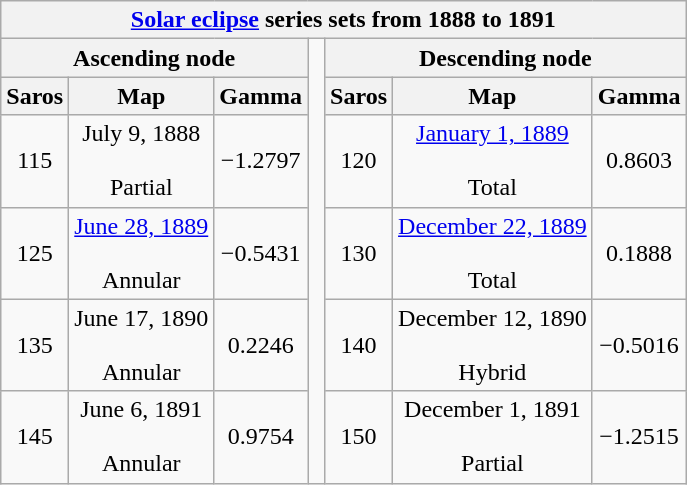<table class="wikitable mw-collapsible mw-collapsed">
<tr>
<th class="nowrap" colspan="7"><a href='#'>Solar eclipse</a> series sets from 1888 to 1891</th>
</tr>
<tr>
<th scope="col" colspan="3">Ascending node</th>
<td rowspan="6"> </td>
<th scope="col" colspan="3">Descending node</th>
</tr>
<tr style="text-align: center;">
<th scope="col">Saros</th>
<th scope="col">Map</th>
<th scope="col">Gamma</th>
<th scope="col">Saros</th>
<th scope="col">Map</th>
<th scope="col">Gamma</th>
</tr>
<tr style="text-align: center;">
<td>115</td>
<td>July 9, 1888<br><br>Partial</td>
<td>−1.2797</td>
<td>120</td>
<td><a href='#'>January 1, 1889</a><br><br>Total</td>
<td>0.8603</td>
</tr>
<tr style="text-align: center;">
<td>125</td>
<td><a href='#'>June 28, 1889</a><br><br>Annular</td>
<td>−0.5431</td>
<td>130</td>
<td><a href='#'>December 22, 1889</a><br><br>Total</td>
<td>0.1888</td>
</tr>
<tr style="text-align: center;">
<td>135</td>
<td>June 17, 1890<br><br>Annular</td>
<td>0.2246</td>
<td>140</td>
<td>December 12, 1890<br><br>Hybrid</td>
<td>−0.5016</td>
</tr>
<tr style="text-align: center;">
<td>145</td>
<td>June 6, 1891<br><br>Annular</td>
<td>0.9754</td>
<td>150</td>
<td>December 1, 1891<br><br>Partial</td>
<td>−1.2515</td>
</tr>
</table>
